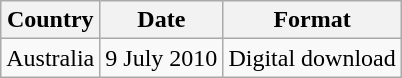<table class="wikitable">
<tr>
<th scope="col">Country</th>
<th scope="col">Date</th>
<th scope="col">Format</th>
</tr>
<tr>
<td>Australia</td>
<td>9 July 2010</td>
<td>Digital download</td>
</tr>
</table>
